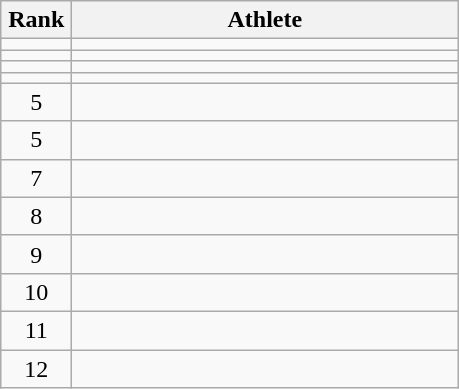<table class="wikitable" style="text-align: center;">
<tr>
<th width=40>Rank</th>
<th width=250>Athlete</th>
</tr>
<tr>
<td></td>
<td align="left"></td>
</tr>
<tr>
<td></td>
<td align="left"></td>
</tr>
<tr>
<td></td>
<td align="left"></td>
</tr>
<tr>
<td></td>
<td align="left"></td>
</tr>
<tr>
<td>5</td>
<td align="left"></td>
</tr>
<tr>
<td>5</td>
<td align="left"></td>
</tr>
<tr>
<td>7</td>
<td align="left"></td>
</tr>
<tr>
<td>8</td>
<td align="left"></td>
</tr>
<tr>
<td>9</td>
<td align="left"></td>
</tr>
<tr>
<td>10</td>
<td align="left"></td>
</tr>
<tr>
<td>11</td>
<td align="left"></td>
</tr>
<tr>
<td>12</td>
<td align="left"></td>
</tr>
</table>
